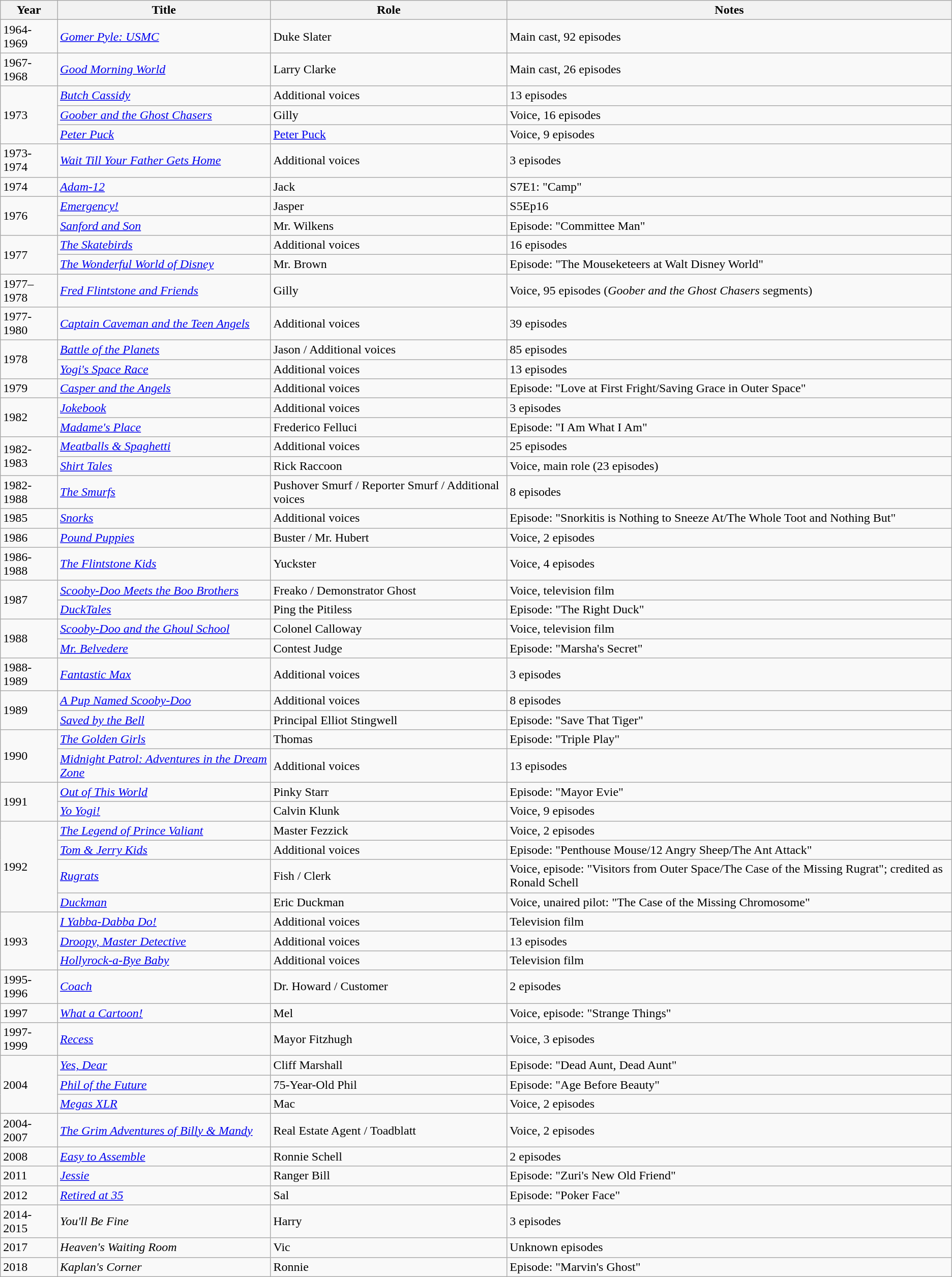<table class="wikitable sortable">
<tr>
<th>Year</th>
<th>Title</th>
<th>Role</th>
<th>Notes</th>
</tr>
<tr>
<td>1964-1969</td>
<td><em><a href='#'>Gomer Pyle: USMC</a></em></td>
<td>Duke Slater</td>
<td>Main cast, 92 episodes</td>
</tr>
<tr>
<td>1967-1968</td>
<td><em><a href='#'>Good Morning World</a></em></td>
<td>Larry Clarke</td>
<td>Main cast, 26 episodes</td>
</tr>
<tr>
<td rowspan="3">1973</td>
<td><em><a href='#'>Butch Cassidy</a></em></td>
<td>Additional voices</td>
<td>13 episodes</td>
</tr>
<tr>
<td><em><a href='#'>Goober and the Ghost Chasers</a></em></td>
<td>Gilly</td>
<td>Voice, 16 episodes</td>
</tr>
<tr>
<td><em><a href='#'>Peter Puck</a></em></td>
<td><a href='#'>Peter Puck</a></td>
<td>Voice, 9 episodes</td>
</tr>
<tr>
<td>1973-1974</td>
<td><em><a href='#'>Wait Till Your Father Gets Home</a></em></td>
<td>Additional voices</td>
<td>3 episodes</td>
</tr>
<tr>
<td>1974</td>
<td><em><a href='#'>Adam-12</a></em></td>
<td>Jack</td>
<td>S7E1: "Camp"</td>
</tr>
<tr>
<td rowspan="2">1976</td>
<td><em><a href='#'>Emergency!</a></em></td>
<td>Jasper</td>
<td>S5Ep16</td>
</tr>
<tr>
<td><em><a href='#'>Sanford and Son</a></em></td>
<td>Mr. Wilkens</td>
<td>Episode: "Committee Man"</td>
</tr>
<tr>
<td rowspan="2">1977</td>
<td><em><a href='#'>The Skatebirds</a></em></td>
<td>Additional voices</td>
<td>16 episodes</td>
</tr>
<tr>
<td><em><a href='#'>The Wonderful World of Disney</a></em></td>
<td>Mr. Brown</td>
<td>Episode: "The Mouseketeers at Walt Disney World"</td>
</tr>
<tr>
<td>1977–1978</td>
<td><em><a href='#'>Fred Flintstone and Friends</a></em></td>
<td>Gilly</td>
<td>Voice, 95 episodes (<em>Goober and the Ghost Chasers</em> segments)</td>
</tr>
<tr>
<td>1977-1980</td>
<td><em><a href='#'>Captain Caveman and the Teen Angels</a></em></td>
<td>Additional voices</td>
<td>39 episodes</td>
</tr>
<tr>
<td rowspan="2">1978</td>
<td><em><a href='#'>Battle of the Planets</a></em></td>
<td>Jason / Additional voices</td>
<td>85 episodes</td>
</tr>
<tr>
<td><em><a href='#'>Yogi's Space Race</a></em></td>
<td>Additional voices</td>
<td>13 episodes</td>
</tr>
<tr>
<td>1979</td>
<td><em><a href='#'>Casper and the Angels</a></em></td>
<td>Additional voices</td>
<td>Episode: "Love at First Fright/Saving Grace in Outer Space"</td>
</tr>
<tr>
<td rowspan="2">1982</td>
<td><em><a href='#'>Jokebook</a></em></td>
<td>Additional voices</td>
<td>3 episodes</td>
</tr>
<tr>
<td><em><a href='#'>Madame's Place</a></em></td>
<td>Frederico Felluci</td>
<td>Episode: "I Am What I Am"</td>
</tr>
<tr>
<td rowspan="2">1982-1983</td>
<td><em><a href='#'>Meatballs & Spaghetti</a></em></td>
<td>Additional voices</td>
<td>25 episodes</td>
</tr>
<tr>
<td><em><a href='#'>Shirt Tales</a></em></td>
<td>Rick Raccoon</td>
<td>Voice, main role (23 episodes)</td>
</tr>
<tr>
<td>1982-1988</td>
<td><em><a href='#'>The Smurfs</a></em></td>
<td>Pushover Smurf / Reporter Smurf / Additional voices</td>
<td>8 episodes</td>
</tr>
<tr>
<td>1985</td>
<td><em><a href='#'>Snorks</a></em></td>
<td>Additional voices</td>
<td>Episode: "Snorkitis is Nothing to Sneeze At/The Whole Toot and Nothing But"</td>
</tr>
<tr>
<td>1986</td>
<td><em><a href='#'>Pound Puppies</a></em></td>
<td>Buster / Mr. Hubert</td>
<td>Voice, 2 episodes</td>
</tr>
<tr>
<td>1986-1988</td>
<td><em><a href='#'>The Flintstone Kids</a></em></td>
<td>Yuckster</td>
<td>Voice, 4 episodes</td>
</tr>
<tr>
<td rowspan="2">1987</td>
<td><em><a href='#'>Scooby-Doo Meets the Boo Brothers</a></em></td>
<td>Freako / Demonstrator Ghost</td>
<td>Voice, television film</td>
</tr>
<tr>
<td><em><a href='#'>DuckTales</a></em></td>
<td>Ping the Pitiless</td>
<td>Episode: "The Right Duck"</td>
</tr>
<tr>
<td rowspan="2">1988</td>
<td><em><a href='#'>Scooby-Doo and the Ghoul School</a></em></td>
<td>Colonel Calloway</td>
<td>Voice, television film</td>
</tr>
<tr>
<td><em><a href='#'>Mr. Belvedere</a></em></td>
<td>Contest Judge</td>
<td>Episode: "Marsha's Secret"</td>
</tr>
<tr>
<td>1988-1989</td>
<td><em><a href='#'>Fantastic Max</a></em></td>
<td>Additional voices</td>
<td>3 episodes</td>
</tr>
<tr>
<td rowspan="2">1989</td>
<td><em><a href='#'>A Pup Named Scooby-Doo</a></em></td>
<td>Additional voices</td>
<td>8 episodes</td>
</tr>
<tr>
<td><em><a href='#'>Saved by the Bell</a></em></td>
<td>Principal Elliot Stingwell</td>
<td>Episode: "Save That Tiger"</td>
</tr>
<tr>
<td rowspan="2">1990</td>
<td><em><a href='#'>The Golden Girls</a></em></td>
<td>Thomas</td>
<td>Episode: "Triple Play"</td>
</tr>
<tr>
<td><em><a href='#'>Midnight Patrol: Adventures in the Dream Zone</a></em></td>
<td>Additional voices</td>
<td>13 episodes</td>
</tr>
<tr>
<td rowspan="2">1991</td>
<td><em><a href='#'>Out of This World</a></em></td>
<td>Pinky Starr</td>
<td>Episode: "Mayor Evie"</td>
</tr>
<tr>
<td><em><a href='#'>Yo Yogi!</a></em></td>
<td>Calvin Klunk</td>
<td>Voice, 9 episodes</td>
</tr>
<tr>
<td rowspan="4">1992</td>
<td><em><a href='#'>The Legend of Prince Valiant</a></em></td>
<td>Master Fezzick</td>
<td>Voice, 2 episodes</td>
</tr>
<tr>
<td><em><a href='#'>Tom & Jerry Kids</a></em></td>
<td>Additional voices</td>
<td>Episode: "Penthouse Mouse/12 Angry Sheep/The Ant Attack"</td>
</tr>
<tr>
<td><em><a href='#'>Rugrats</a></em></td>
<td>Fish / Clerk</td>
<td>Voice, episode: "Visitors from Outer Space/The Case of the Missing Rugrat"; credited as Ronald Schell</td>
</tr>
<tr>
<td><em><a href='#'>Duckman</a></em></td>
<td>Eric Duckman</td>
<td>Voice, unaired pilot: "The Case of the Missing Chromosome"</td>
</tr>
<tr>
<td rowspan="3">1993</td>
<td><em><a href='#'>I Yabba-Dabba Do!</a></em></td>
<td>Additional voices</td>
<td>Television film</td>
</tr>
<tr>
<td><em><a href='#'>Droopy, Master Detective</a></em></td>
<td>Additional voices</td>
<td>13 episodes</td>
</tr>
<tr>
<td><em><a href='#'>Hollyrock-a-Bye Baby</a></em></td>
<td>Additional voices</td>
<td>Television film</td>
</tr>
<tr>
<td>1995-1996</td>
<td><em><a href='#'>Coach</a></em></td>
<td>Dr. Howard / Customer</td>
<td>2 episodes</td>
</tr>
<tr>
<td>1997</td>
<td><em><a href='#'>What a Cartoon!</a></em></td>
<td>Mel</td>
<td>Voice, episode: "Strange Things"</td>
</tr>
<tr>
<td>1997-1999</td>
<td><em><a href='#'>Recess</a></em></td>
<td>Mayor Fitzhugh</td>
<td>Voice, 3 episodes</td>
</tr>
<tr>
<td rowspan="3">2004</td>
<td><em><a href='#'>Yes, Dear</a></em></td>
<td>Cliff Marshall</td>
<td>Episode: "Dead Aunt, Dead Aunt"</td>
</tr>
<tr>
<td><em><a href='#'>Phil of the Future</a></em></td>
<td>75-Year-Old Phil</td>
<td>Episode: "Age Before Beauty"</td>
</tr>
<tr>
<td><em><a href='#'>Megas XLR</a></em></td>
<td>Mac</td>
<td>Voice, 2 episodes</td>
</tr>
<tr>
<td>2004-2007</td>
<td><em><a href='#'>The Grim Adventures of Billy & Mandy</a></em></td>
<td>Real Estate Agent / Toadblatt</td>
<td>Voice, 2 episodes</td>
</tr>
<tr>
<td>2008</td>
<td><em><a href='#'>Easy to Assemble</a></em></td>
<td>Ronnie Schell</td>
<td>2 episodes</td>
</tr>
<tr>
<td>2011</td>
<td><em><a href='#'>Jessie</a></em></td>
<td>Ranger Bill</td>
<td>Episode: "Zuri's New Old Friend"</td>
</tr>
<tr>
<td>2012</td>
<td><em><a href='#'>Retired at 35</a></em></td>
<td>Sal</td>
<td>Episode: "Poker Face"</td>
</tr>
<tr>
<td>2014-2015</td>
<td><em>You'll Be Fine</em></td>
<td>Harry</td>
<td>3 episodes</td>
</tr>
<tr>
<td>2017</td>
<td><em>Heaven's Waiting Room</em></td>
<td>Vic</td>
<td>Unknown episodes</td>
</tr>
<tr>
<td>2018</td>
<td><em>Kaplan's Corner</em></td>
<td>Ronnie</td>
<td>Episode: "Marvin's Ghost"</td>
</tr>
</table>
